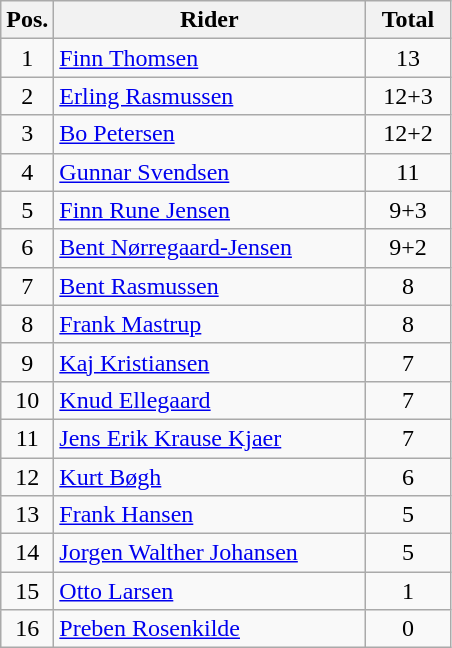<table class=wikitable>
<tr>
<th width=25px>Pos.</th>
<th width=200px>Rider</th>
<th width=50px>Total</th>
</tr>
<tr align=center >
<td>1</td>
<td align=left><a href='#'>Finn Thomsen</a></td>
<td>13</td>
</tr>
<tr align=center >
<td>2</td>
<td align=left><a href='#'>Erling Rasmussen</a></td>
<td>12+3</td>
</tr>
<tr align=center >
<td>3</td>
<td align=left><a href='#'>Bo Petersen</a></td>
<td>12+2</td>
</tr>
<tr align=center >
<td>4</td>
<td align=left><a href='#'>Gunnar Svendsen</a></td>
<td>11</td>
</tr>
<tr align=center >
<td>5</td>
<td align=left><a href='#'>Finn Rune Jensen</a></td>
<td>9+3</td>
</tr>
<tr align=center>
<td>6</td>
<td align=left><a href='#'>Bent Nørregaard-Jensen</a></td>
<td>9+2</td>
</tr>
<tr align=center>
<td>7</td>
<td align=left><a href='#'>Bent Rasmussen</a></td>
<td>8</td>
</tr>
<tr align=center>
<td>8</td>
<td align=left><a href='#'>Frank Mastrup</a></td>
<td>8</td>
</tr>
<tr align=center>
<td>9</td>
<td align=left><a href='#'>Kaj Kristiansen</a></td>
<td>7</td>
</tr>
<tr align=center>
<td>10</td>
<td align=left><a href='#'>Knud Ellegaard</a></td>
<td>7</td>
</tr>
<tr align=center>
<td>11</td>
<td align=left><a href='#'>Jens Erik Krause Kjaer</a></td>
<td>7</td>
</tr>
<tr align=center>
<td>12</td>
<td align=left><a href='#'>Kurt Bøgh</a></td>
<td>6</td>
</tr>
<tr align=center>
<td>13</td>
<td align=left><a href='#'>Frank Hansen</a></td>
<td>5</td>
</tr>
<tr align=center>
<td>14</td>
<td align=left><a href='#'>Jorgen Walther Johansen</a></td>
<td>5</td>
</tr>
<tr align=center>
<td>15</td>
<td align=left><a href='#'>Otto Larsen</a></td>
<td>1</td>
</tr>
<tr align=center>
<td>16</td>
<td align=left><a href='#'>Preben Rosenkilde</a></td>
<td>0</td>
</tr>
</table>
